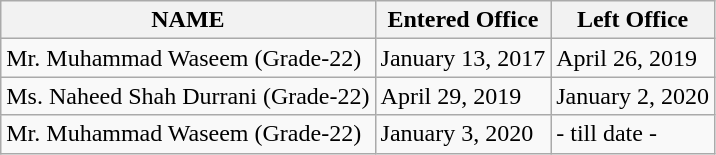<table class="wikitable">
<tr>
<th>NAME</th>
<th>Entered Office</th>
<th>Left Office</th>
</tr>
<tr>
<td>Mr. Muhammad Waseem   (Grade-22)</td>
<td>January 13, 2017</td>
<td>April 26, 2019</td>
</tr>
<tr>
<td>Ms. Naheed Shah Durrani (Grade-22)</td>
<td>April 29, 2019</td>
<td>January 2, 2020</td>
</tr>
<tr>
<td>Mr. Muhammad Waseem   (Grade-22)</td>
<td>January 3, 2020</td>
<td>- till date -</td>
</tr>
</table>
